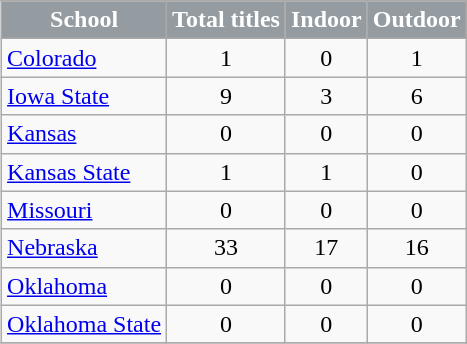<table class="wikitable" align="right" width="auto">
<tr>
</tr>
<tr>
<th style="background:#949CA1;color:white;">School</th>
<th style="background:#949CA1;color:white;">Total titles</th>
<th style="background:#949CA1;color:white;">Indoor</th>
<th style="background:#949CA1;color:white;">Outdoor</th>
</tr>
<tr>
<td><a href='#'>Colorado</a></td>
<td align="center">1</td>
<td align="center">0</td>
<td align="center">1</td>
</tr>
<tr>
<td><a href='#'>Iowa State</a></td>
<td align="center">9</td>
<td align="center">3</td>
<td align="center">6</td>
</tr>
<tr>
<td><a href='#'>Kansas</a></td>
<td align="center">0</td>
<td align="center">0</td>
<td align="center">0</td>
</tr>
<tr>
<td><a href='#'>Kansas State</a></td>
<td align="center">1</td>
<td align="center">1</td>
<td align="center">0</td>
</tr>
<tr>
<td><a href='#'>Missouri</a></td>
<td align="center">0</td>
<td align="center">0</td>
<td align="center">0</td>
</tr>
<tr>
<td><a href='#'>Nebraska</a></td>
<td align="center">33</td>
<td align="center">17</td>
<td align="center">16</td>
</tr>
<tr>
<td><a href='#'>Oklahoma</a></td>
<td align="center">0</td>
<td align="center">0</td>
<td align="center">0</td>
</tr>
<tr>
<td><a href='#'>Oklahoma State</a></td>
<td align="center">0</td>
<td align="center">0</td>
<td align="center">0</td>
</tr>
<tr>
</tr>
</table>
